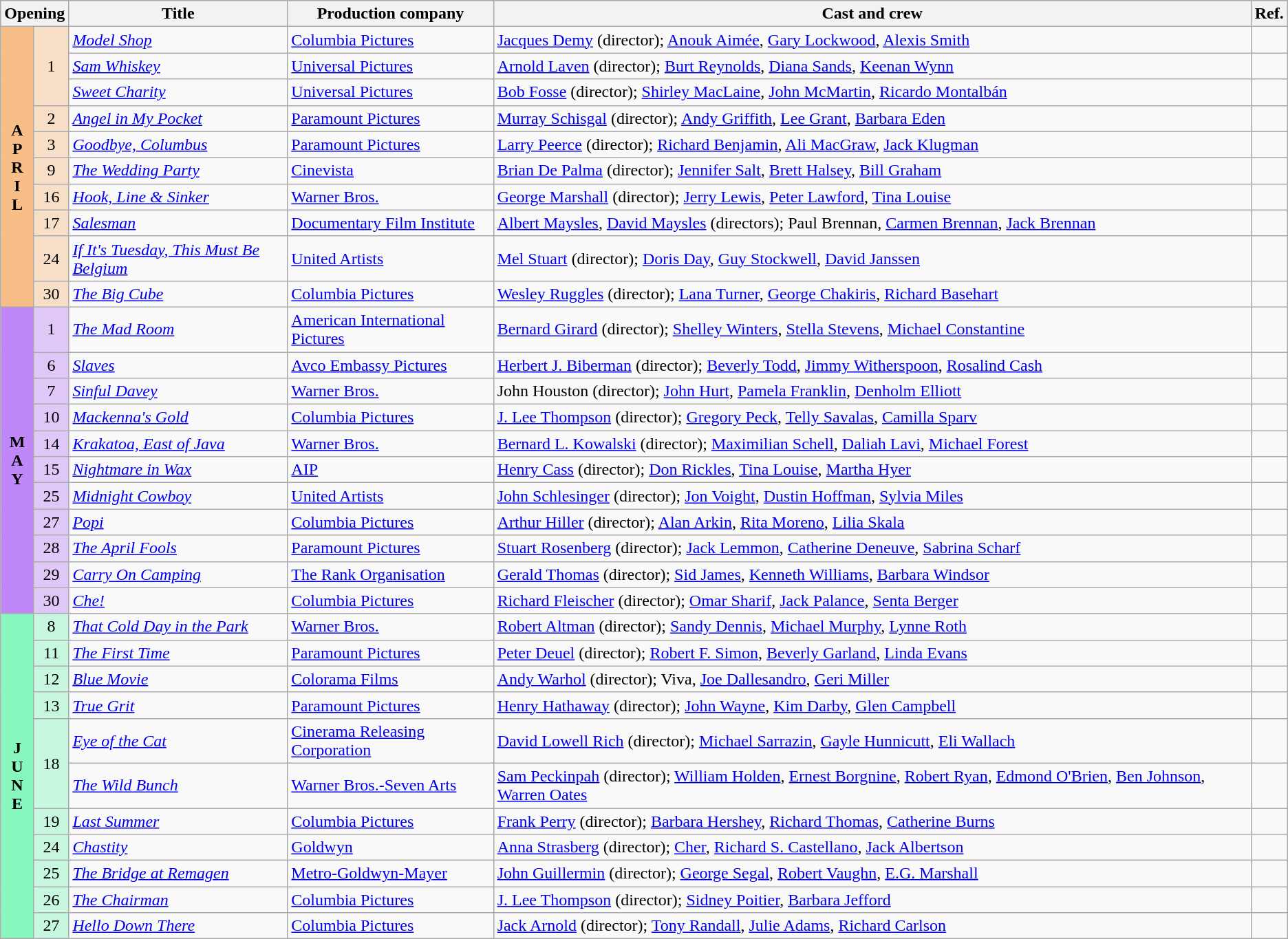<table class="wikitable sortable">
<tr style="background:#b0e0e6; text-align:center;">
<th colspan="2">Opening</th>
<th style="width:17%;">Title</th>
<th style="width:16%;">Production company</th>
<th>Cast and crew</th>
<th class="unsortable">Ref.</th>
</tr>
<tr>
<th rowspan="10" style="text-align:center; background:#f7bf87;"><strong>A<br>P<br>R<br>I<br>L</strong></th>
<td rowspan="3" style="text-align:center; background:#f7dfc7;">1</td>
<td><em><a href='#'>Model Shop</a></em></td>
<td><a href='#'>Columbia Pictures</a></td>
<td><a href='#'>Jacques Demy</a> (director); <a href='#'>Anouk Aimée</a>, <a href='#'>Gary Lockwood</a>, <a href='#'>Alexis Smith</a></td>
<td></td>
</tr>
<tr>
<td><em><a href='#'>Sam Whiskey</a></em></td>
<td><a href='#'>Universal Pictures</a></td>
<td><a href='#'>Arnold Laven</a> (director); <a href='#'>Burt Reynolds</a>, <a href='#'>Diana Sands</a>, <a href='#'>Keenan Wynn</a></td>
<td></td>
</tr>
<tr>
<td><em><a href='#'>Sweet Charity</a></em></td>
<td><a href='#'>Universal Pictures</a></td>
<td><a href='#'>Bob Fosse</a> (director); <a href='#'>Shirley MacLaine</a>, <a href='#'>John McMartin</a>, <a href='#'>Ricardo Montalbán</a></td>
<td></td>
</tr>
<tr>
<td style="text-align:center; background:#f7dfc7;">2</td>
<td><em><a href='#'>Angel in My Pocket</a></em></td>
<td><a href='#'>Paramount Pictures</a></td>
<td><a href='#'>Murray Schisgal</a> (director); <a href='#'>Andy Griffith</a>, <a href='#'>Lee Grant</a>, <a href='#'>Barbara Eden</a></td>
<td></td>
</tr>
<tr>
<td style="text-align:center; background:#f7dfc7;">3</td>
<td><em><a href='#'>Goodbye, Columbus</a></em></td>
<td><a href='#'>Paramount Pictures</a></td>
<td><a href='#'>Larry Peerce</a> (director); <a href='#'>Richard Benjamin</a>, <a href='#'>Ali MacGraw</a>, <a href='#'>Jack Klugman</a></td>
<td></td>
</tr>
<tr>
<td style="text-align:center; background:#f7dfc7;">9</td>
<td><em><a href='#'>The Wedding Party</a></em></td>
<td><a href='#'>Cinevista</a></td>
<td><a href='#'>Brian De Palma</a> (director); <a href='#'>Jennifer Salt</a>, <a href='#'>Brett Halsey</a>, <a href='#'>Bill Graham</a></td>
<td></td>
</tr>
<tr>
<td style="text-align:center; background:#f7dfc7;">16</td>
<td><em><a href='#'>Hook, Line & Sinker</a></em></td>
<td><a href='#'>Warner Bros.</a></td>
<td><a href='#'>George Marshall</a> (director); <a href='#'>Jerry Lewis</a>, <a href='#'>Peter Lawford</a>, <a href='#'>Tina Louise</a></td>
<td></td>
</tr>
<tr>
<td style="text-align:center; background:#f7dfc7;">17</td>
<td><em><a href='#'>Salesman</a></em></td>
<td><a href='#'>Documentary Film Institute</a></td>
<td><a href='#'>Albert Maysles</a>, <a href='#'>David Maysles</a> (directors); Paul Brennan, <a href='#'>Carmen Brennan</a>, <a href='#'>Jack Brennan</a></td>
<td></td>
</tr>
<tr>
<td style="text-align:center; background:#f7dfc7;">24</td>
<td><em><a href='#'>If It's Tuesday, This Must Be Belgium</a></em></td>
<td><a href='#'>United Artists</a></td>
<td><a href='#'>Mel Stuart</a> (director); <a href='#'>Doris Day</a>, <a href='#'>Guy Stockwell</a>, <a href='#'>David Janssen</a></td>
<td></td>
</tr>
<tr>
<td style="text-align:center; background:#f7dfc7;">30</td>
<td><em><a href='#'>The Big Cube</a></em></td>
<td><a href='#'>Columbia Pictures</a></td>
<td><a href='#'>Wesley Ruggles</a> (director); <a href='#'>Lana Turner</a>, <a href='#'>George Chakiris</a>, <a href='#'>Richard Basehart</a></td>
<td></td>
</tr>
<tr>
<th rowspan="11" style="text-align:center; background:#bf87f7;"><strong>M<br>A<br>Y</strong></th>
<td style="text-align:center; background:#dfc7f7;">1</td>
<td><em><a href='#'>The Mad Room</a></em></td>
<td><a href='#'>American International Pictures</a></td>
<td><a href='#'>Bernard Girard</a> (director); <a href='#'>Shelley Winters</a>, <a href='#'>Stella Stevens</a>, <a href='#'>Michael Constantine</a></td>
<td></td>
</tr>
<tr>
<td style="text-align:center; background:#dfc7f7;">6</td>
<td><em><a href='#'>Slaves</a></em></td>
<td><a href='#'>Avco Embassy Pictures</a></td>
<td><a href='#'>Herbert J. Biberman</a> (director); <a href='#'>Beverly Todd</a>, <a href='#'>Jimmy Witherspoon</a>, <a href='#'>Rosalind Cash</a></td>
<td></td>
</tr>
<tr>
<td style="text-align:center; background:#dfc7f7;">7</td>
<td><em><a href='#'>Sinful Davey</a></em></td>
<td><a href='#'>Warner Bros.</a></td>
<td>John Houston (director); <a href='#'>John Hurt</a>, <a href='#'>Pamela Franklin</a>, <a href='#'>Denholm Elliott</a></td>
<td></td>
</tr>
<tr>
<td style="text-align:center; background:#dfc7f7;">10</td>
<td><em><a href='#'>Mackenna's Gold</a></em></td>
<td><a href='#'>Columbia Pictures</a></td>
<td><a href='#'>J. Lee Thompson</a> (director); <a href='#'>Gregory Peck</a>, <a href='#'>Telly Savalas</a>, <a href='#'>Camilla Sparv</a></td>
<td></td>
</tr>
<tr>
<td style="text-align:center; background:#dfc7f7;">14</td>
<td><em><a href='#'>Krakatoa, East of Java</a></em></td>
<td><a href='#'>Warner Bros.</a></td>
<td><a href='#'>Bernard L. Kowalski</a> (director); <a href='#'>Maximilian Schell</a>, <a href='#'>Daliah Lavi</a>, <a href='#'>Michael Forest</a></td>
<td></td>
</tr>
<tr>
<td style="text-align:center; background:#dfc7f7;">15</td>
<td><em><a href='#'>Nightmare in Wax</a></em></td>
<td><a href='#'>AIP</a></td>
<td><a href='#'>Henry Cass</a> (director); <a href='#'>Don Rickles</a>, <a href='#'>Tina Louise</a>, <a href='#'>Martha Hyer</a></td>
<td></td>
</tr>
<tr>
<td style="text-align:center; background:#dfc7f7;">25</td>
<td><em><a href='#'>Midnight Cowboy</a></em></td>
<td><a href='#'>United Artists</a></td>
<td><a href='#'>John Schlesinger</a> (director); <a href='#'>Jon Voight</a>, <a href='#'>Dustin Hoffman</a>, <a href='#'>Sylvia Miles</a></td>
<td></td>
</tr>
<tr>
<td style="text-align:center; background:#dfc7f7;">27</td>
<td><em><a href='#'>Popi</a></em></td>
<td><a href='#'>Columbia Pictures</a></td>
<td><a href='#'>Arthur Hiller</a> (director); <a href='#'>Alan Arkin</a>, <a href='#'>Rita Moreno</a>, <a href='#'>Lilia Skala</a></td>
<td></td>
</tr>
<tr>
<td style="text-align:center; background:#dfc7f7;">28</td>
<td><em><a href='#'>The April Fools</a></em></td>
<td><a href='#'>Paramount Pictures</a></td>
<td><a href='#'>Stuart Rosenberg</a> (director); <a href='#'>Jack Lemmon</a>, <a href='#'>Catherine Deneuve</a>, <a href='#'>Sabrina Scharf</a></td>
<td></td>
</tr>
<tr>
<td style="text-align:center; background:#dfc7f7;">29</td>
<td><em><a href='#'>Carry On Camping</a></em></td>
<td><a href='#'>The Rank Organisation</a></td>
<td><a href='#'>Gerald Thomas</a> (director); <a href='#'>Sid James</a>, <a href='#'>Kenneth Williams</a>, <a href='#'>Barbara Windsor</a></td>
<td></td>
</tr>
<tr>
<td style="text-align:center; background:#dfc7f7;">30</td>
<td><em><a href='#'>Che!</a></em></td>
<td><a href='#'>Columbia Pictures</a></td>
<td><a href='#'>Richard Fleischer</a> (director); <a href='#'>Omar Sharif</a>, <a href='#'>Jack Palance</a>, <a href='#'>Senta Berger</a></td>
<td></td>
</tr>
<tr>
<th rowspan="11" style="text-align:center; background:#87f7bf;"><strong>J<br>U<br>N<br>E</strong></th>
<td style="text-align:center; background:#c7f7df;">8</td>
<td><em><a href='#'>That Cold Day in the Park</a></em></td>
<td><a href='#'>Warner Bros.</a></td>
<td><a href='#'>Robert Altman</a> (director); <a href='#'>Sandy Dennis</a>, <a href='#'>Michael Murphy</a>, <a href='#'>Lynne Roth</a></td>
<td></td>
</tr>
<tr>
<td style="text-align:center; background:#c7f7df;">11</td>
<td><em><a href='#'>The First Time</a></em></td>
<td><a href='#'>Paramount Pictures</a></td>
<td><a href='#'>Peter Deuel</a> (director); <a href='#'>Robert F. Simon</a>, <a href='#'>Beverly Garland</a>, <a href='#'>Linda Evans</a></td>
<td></td>
</tr>
<tr>
<td style="text-align:center; background:#c7f7df;">12</td>
<td><em><a href='#'>Blue Movie</a></em></td>
<td><a href='#'>Colorama Films</a></td>
<td><a href='#'>Andy Warhol</a> (director); Viva, <a href='#'>Joe Dallesandro</a>, <a href='#'>Geri Miller</a></td>
<td></td>
</tr>
<tr>
<td style="text-align:center; background:#c7f7df;">13</td>
<td><em><a href='#'>True Grit</a></em></td>
<td><a href='#'>Paramount Pictures</a></td>
<td><a href='#'>Henry Hathaway</a> (director); <a href='#'>John Wayne</a>, <a href='#'>Kim Darby</a>, <a href='#'>Glen Campbell</a></td>
<td></td>
</tr>
<tr>
<td rowspan="2" style="text-align:center; background:#c7f7df;">18</td>
<td><em><a href='#'>Eye of the Cat</a></em></td>
<td><a href='#'>Cinerama Releasing Corporation</a></td>
<td><a href='#'>David Lowell Rich</a> (director); <a href='#'>Michael Sarrazin</a>, <a href='#'>Gayle Hunnicutt</a>, <a href='#'>Eli Wallach</a></td>
<td></td>
</tr>
<tr>
<td><em><a href='#'>The Wild Bunch</a></em></td>
<td><a href='#'>Warner Bros.-Seven Arts</a></td>
<td><a href='#'>Sam Peckinpah</a> (director); <a href='#'>William Holden</a>, <a href='#'>Ernest Borgnine</a>, <a href='#'>Robert Ryan</a>, <a href='#'>Edmond O'Brien</a>, <a href='#'>Ben Johnson</a>, <a href='#'>Warren Oates</a></td>
<td></td>
</tr>
<tr>
<td style="text-align:center; background:#c7f7df;">19</td>
<td><em><a href='#'>Last Summer</a></em></td>
<td><a href='#'>Columbia Pictures</a></td>
<td><a href='#'>Frank Perry</a> (director); <a href='#'>Barbara Hershey</a>, <a href='#'>Richard Thomas</a>, <a href='#'>Catherine Burns</a></td>
<td></td>
</tr>
<tr>
<td style="text-align:center; background:#c7f7df;">24</td>
<td><em><a href='#'>Chastity</a></em></td>
<td><a href='#'>Goldwyn</a></td>
<td><a href='#'>Anna Strasberg</a> (director); <a href='#'>Cher</a>, <a href='#'>Richard S. Castellano</a>, <a href='#'>Jack Albertson</a></td>
<td></td>
</tr>
<tr>
<td style="text-align:center; background:#c7f7df;">25</td>
<td><em><a href='#'>The Bridge at Remagen</a></em></td>
<td><a href='#'>Metro-Goldwyn-Mayer</a></td>
<td><a href='#'>John Guillermin</a> (director); <a href='#'>George Segal</a>, <a href='#'>Robert Vaughn</a>, <a href='#'>E.G. Marshall</a></td>
<td></td>
</tr>
<tr>
<td style="text-align:center; background:#c7f7df;">26</td>
<td><em><a href='#'>The Chairman</a></em></td>
<td><a href='#'>Columbia Pictures</a></td>
<td><a href='#'>J. Lee Thompson</a> (director); <a href='#'>Sidney Poitier</a>, <a href='#'>Barbara Jefford</a></td>
<td></td>
</tr>
<tr>
<td style="text-align:center; background:#c7f7df;">27</td>
<td><em><a href='#'>Hello Down There</a></em></td>
<td><a href='#'>Columbia Pictures</a></td>
<td><a href='#'>Jack Arnold</a> (director); <a href='#'>Tony Randall</a>, <a href='#'>Julie Adams</a>, <a href='#'>Richard Carlson</a></td>
<td></td>
</tr>
</table>
